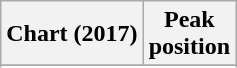<table class="wikitable sortable plainrowheaders" style="text-align:center">
<tr>
<th scope="col">Chart (2017)</th>
<th scope="col">Peak<br>position</th>
</tr>
<tr>
</tr>
<tr>
</tr>
<tr>
</tr>
</table>
